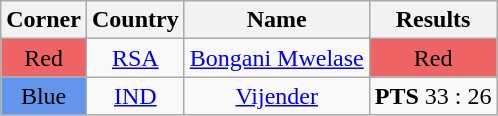<table class="wikitable" style="text-align:center">
<tr>
<th>Corner</th>
<th>Country</th>
<th>Name</th>
<th>Results</th>
</tr>
<tr>
<td bgcolor="#EE6363">Red</td>
<td><a href='#'>RSA</a></td>
<td><a href='#'>Bongani Mwelase</a></td>
<td bgcolor="#EE6363">Red</td>
</tr>
<tr>
<td bgcolor="#6495ED">Blue</td>
<td><a href='#'>IND</a></td>
<td><a href='#'>Vijender</a></td>
<td><strong>PTS</strong> 33 : 26</td>
</tr>
</table>
